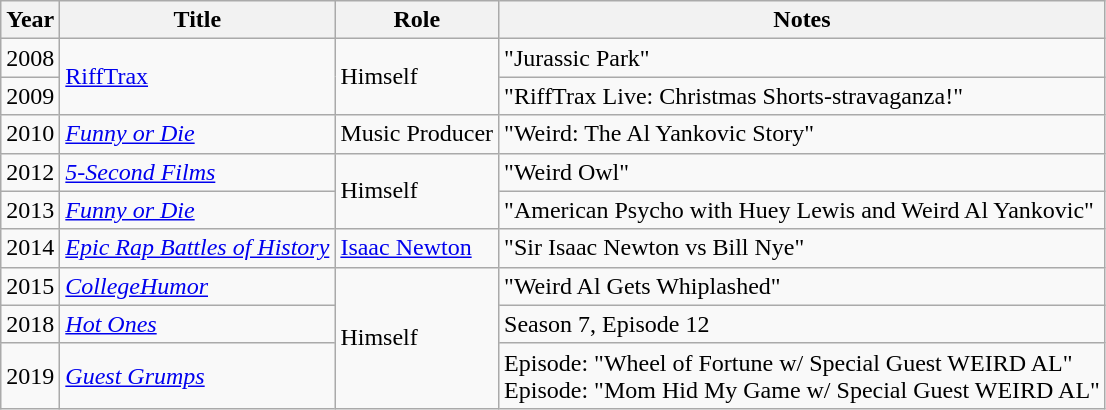<table class="wikitable">
<tr>
<th>Year</th>
<th>Title</th>
<th>Role</th>
<th class="unsortable">Notes</th>
</tr>
<tr>
<td>2008</td>
<td rowspan="2"><a href='#'>RiffTrax</a></td>
<td rowspan="2">Himself</td>
<td>"Jurassic Park"</td>
</tr>
<tr>
<td>2009</td>
<td>"RiffTrax Live: Christmas Shorts-stravaganza!"</td>
</tr>
<tr>
<td>2010</td>
<td><em><a href='#'>Funny or Die</a></em></td>
<td>Music Producer</td>
<td>"Weird: The Al Yankovic Story"</td>
</tr>
<tr>
<td>2012</td>
<td><em><a href='#'>5-Second Films</a></em></td>
<td rowspan="2">Himself</td>
<td>"Weird Owl"</td>
</tr>
<tr>
<td>2013</td>
<td><em><a href='#'>Funny or Die</a></em></td>
<td>"American Psycho with Huey Lewis and Weird Al Yankovic"</td>
</tr>
<tr>
<td>2014</td>
<td><em><a href='#'>Epic Rap Battles of History</a></em></td>
<td><a href='#'>Isaac Newton</a></td>
<td>"Sir Isaac Newton vs Bill Nye"</td>
</tr>
<tr>
<td>2015</td>
<td><em><a href='#'>CollegeHumor</a></em></td>
<td rowspan="3">Himself</td>
<td>"Weird Al Gets Whiplashed"</td>
</tr>
<tr>
<td>2018</td>
<td><em><a href='#'>Hot Ones</a></em></td>
<td>Season 7, Episode 12</td>
</tr>
<tr>
<td>2019</td>
<td><em><a href='#'>Guest Grumps</a></em></td>
<td>Episode: "Wheel of Fortune w/ Special Guest WEIRD AL"<br>Episode: "Mom Hid My Game w/ Special Guest WEIRD AL"</td>
</tr>
</table>
